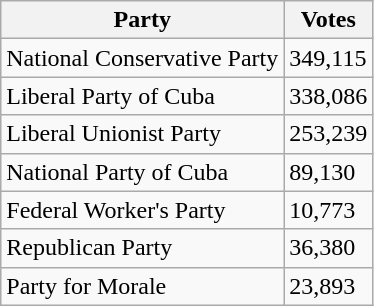<table class="wikitable sortable">
<tr>
<th>Party</th>
<th>Votes</th>
</tr>
<tr>
<td>National Conservative Party</td>
<td>349,115</td>
</tr>
<tr>
<td>Liberal Party of Cuba</td>
<td>338,086</td>
</tr>
<tr>
<td>Liberal Unionist Party</td>
<td>253,239</td>
</tr>
<tr>
<td>National Party of Cuba</td>
<td>89,130</td>
</tr>
<tr>
<td>Federal Worker's Party</td>
<td>10,773</td>
</tr>
<tr>
<td>Republican Party</td>
<td>36,380</td>
</tr>
<tr>
<td>Party for Morale</td>
<td>23,893</td>
</tr>
</table>
